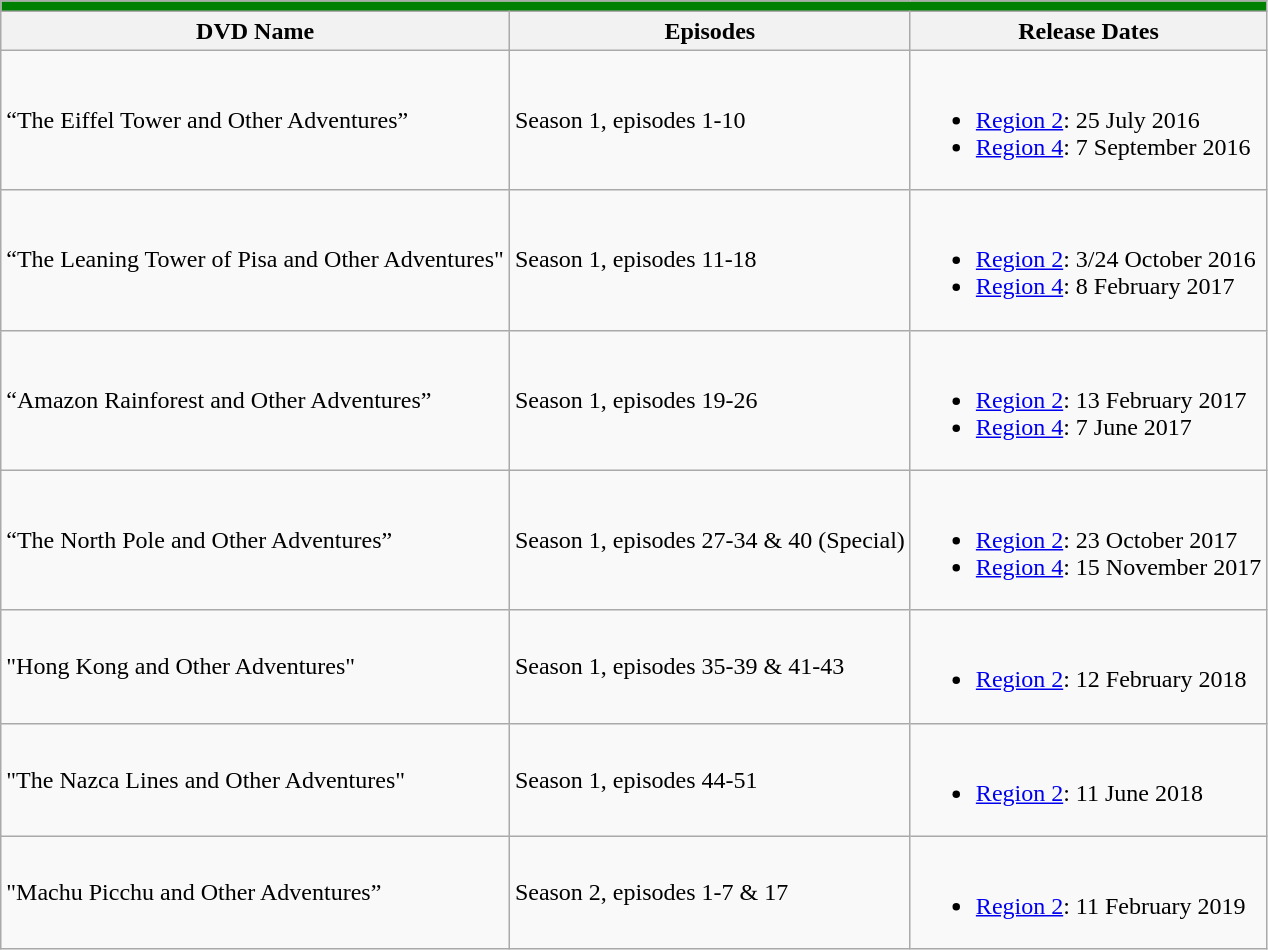<table class="wikitable" border="1">
<tr>
<td colspan="4" style="background:green; color:yellow; font-size:100%" align="center"></td>
</tr>
<tr>
<th>DVD Name</th>
<th>Episodes</th>
<th>Release Dates</th>
</tr>
<tr>
<td>“The Eiffel Tower and Other Adventures”</td>
<td>Season 1, episodes 1-10</td>
<td><br><ul><li><a href='#'>Region 2</a>: 25 July 2016</li><li><a href='#'>Region 4</a>: 7 September 2016</li></ul></td>
</tr>
<tr>
<td>“The Leaning Tower of Pisa and Other Adventures"</td>
<td>Season 1, episodes 11-18</td>
<td><br><ul><li><a href='#'>Region 2</a>: 3/24 October 2016</li><li><a href='#'>Region 4</a>: 8 February 2017</li></ul></td>
</tr>
<tr>
<td>“Amazon Rainforest and Other Adventures”</td>
<td>Season 1, episodes 19-26</td>
<td><br><ul><li><a href='#'>Region 2</a>: 13 February 2017</li><li><a href='#'>Region 4</a>: 7 June 2017</li></ul></td>
</tr>
<tr>
<td>“The North Pole and Other Adventures”</td>
<td>Season 1, episodes 27-34 & 40 (Special)</td>
<td><br><ul><li><a href='#'>Region 2</a>: 23 October 2017</li><li><a href='#'>Region 4</a>: 15 November 2017</li></ul></td>
</tr>
<tr>
<td>"Hong Kong and Other Adventures"</td>
<td>Season 1, episodes 35-39 & 41-43</td>
<td><br><ul><li><a href='#'>Region 2</a>: 12 February 2018</li></ul></td>
</tr>
<tr>
<td>"The Nazca Lines and Other Adventures"</td>
<td>Season 1, episodes 44-51</td>
<td><br><ul><li><a href='#'>Region 2</a>: 11 June 2018</li></ul></td>
</tr>
<tr>
<td>"Machu Picchu and Other Adventures”</td>
<td>Season 2, episodes 1-7 & 17</td>
<td><br><ul><li><a href='#'>Region 2</a>: 11 February 2019</li></ul></td>
</tr>
</table>
